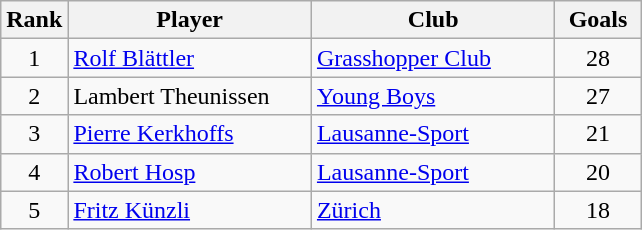<table class="wikitable" style="text-align: left;">
<tr>
<th width=20>Rank</th>
<th width=155>Player</th>
<th width=155>Club</th>
<th width=50>Goals</th>
</tr>
<tr>
<td align=center>1</td>
<td> <a href='#'>Rolf Blättler</a></td>
<td><a href='#'>Grasshopper Club</a></td>
<td align=center>28</td>
</tr>
<tr>
<td align=center>2</td>
<td> Lambert Theunissen</td>
<td><a href='#'>Young Boys</a></td>
<td align=center>27</td>
</tr>
<tr>
<td align=center>3</td>
<td> <a href='#'>Pierre Kerkhoffs</a></td>
<td><a href='#'>Lausanne-Sport</a></td>
<td align=center>21</td>
</tr>
<tr>
<td align=center>4</td>
<td> <a href='#'>Robert Hosp</a></td>
<td><a href='#'>Lausanne-Sport</a></td>
<td align=center>20</td>
</tr>
<tr>
<td align=center>5</td>
<td> <a href='#'>Fritz Künzli</a></td>
<td><a href='#'>Zürich</a></td>
<td align=center>18</td>
</tr>
</table>
